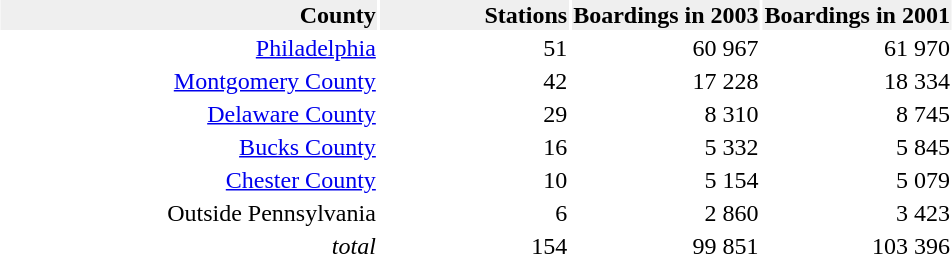<table style="margin:auto; text-align:right;">
<tr style="background:#efefef;">
<th style="width:40%;">County</th>
<th style="width:20%;">Stations</th>
<th style="width:20%;">Boardings in 2003</th>
<th style="width:20%;">Boardings in 2001</th>
</tr>
<tr>
<td><a href='#'>Philadelphia</a></td>
<td>51</td>
<td>60 967</td>
<td>61 970</td>
</tr>
<tr>
<td><a href='#'>Montgomery County</a></td>
<td>42</td>
<td>17 228</td>
<td>18 334</td>
</tr>
<tr>
<td><a href='#'>Delaware County</a></td>
<td>29</td>
<td>8 310</td>
<td>8 745</td>
</tr>
<tr>
<td><a href='#'>Bucks County</a></td>
<td>16</td>
<td>5 332</td>
<td>5 845</td>
</tr>
<tr>
<td><a href='#'>Chester County</a></td>
<td>10</td>
<td>5 154</td>
<td>5 079</td>
</tr>
<tr>
<td>Outside Pennsylvania</td>
<td>6</td>
<td>2 860</td>
<td>3 423</td>
</tr>
<tr>
<td><em>total</em></td>
<td>154</td>
<td>99 851</td>
<td>103 396</td>
</tr>
</table>
